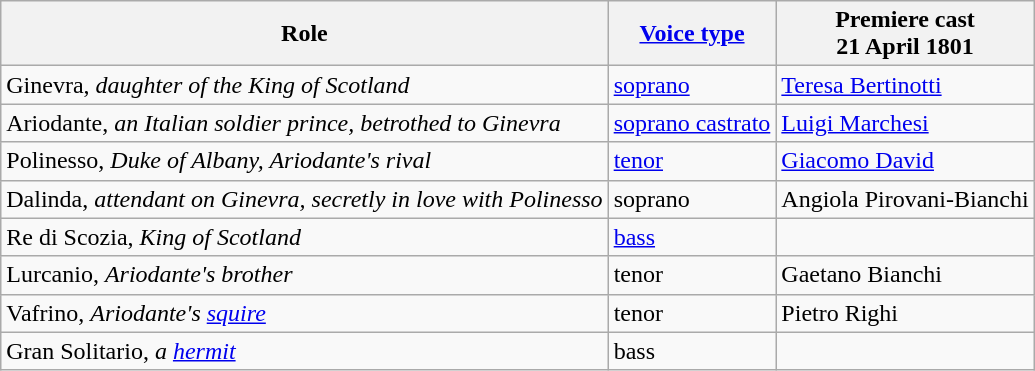<table class="wikitable">
<tr>
<th>Role</th>
<th><a href='#'>Voice type</a></th>
<th>Premiere cast<br>21 April 1801</th>
</tr>
<tr>
<td>Ginevra, <em>daughter of the King of Scotland</em></td>
<td><a href='#'>soprano</a></td>
<td><a href='#'>Teresa Bertinotti</a></td>
</tr>
<tr>
<td>Ariodante, <em>an Italian soldier prince, betrothed to Ginevra</em></td>
<td><a href='#'>soprano castrato</a></td>
<td><a href='#'>Luigi Marchesi</a></td>
</tr>
<tr>
<td>Polinesso, <em>Duke of Albany, Ariodante's rival</em></td>
<td><a href='#'>tenor</a></td>
<td><a href='#'>Giacomo David</a></td>
</tr>
<tr>
<td>Dalinda, <em>attendant on Ginevra, secretly in love with Polinesso</em></td>
<td>soprano</td>
<td>Angiola Pirovani-Bianchi</td>
</tr>
<tr>
<td>Re di Scozia, <em>King of Scotland</em></td>
<td><a href='#'>bass</a></td>
<td></td>
</tr>
<tr>
<td>Lurcanio, <em>Ariodante's brother</em></td>
<td>tenor</td>
<td>Gaetano Bianchi</td>
</tr>
<tr>
<td>Vafrino, <em>Ariodante's <a href='#'>squire</a></em></td>
<td>tenor</td>
<td>Pietro Righi</td>
</tr>
<tr>
<td>Gran Solitario, <em>a <a href='#'>hermit</a></em></td>
<td>bass</td>
<td></td>
</tr>
</table>
